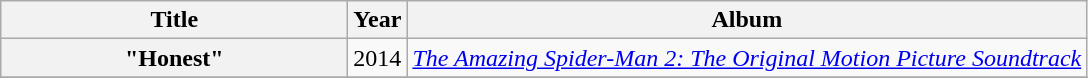<table class="wikitable plainrowheaders" style="text-align:center;">
<tr>
<th scope="col" style="width:14em;">Title</th>
<th scope="col">Year</th>
<th scope="col">Album</th>
</tr>
<tr>
<th scope="row">"Honest"</th>
<td>2014</td>
<td><em><a href='#'>The Amazing Spider-Man 2: The Original Motion Picture Soundtrack</a></em></td>
</tr>
<tr>
</tr>
</table>
